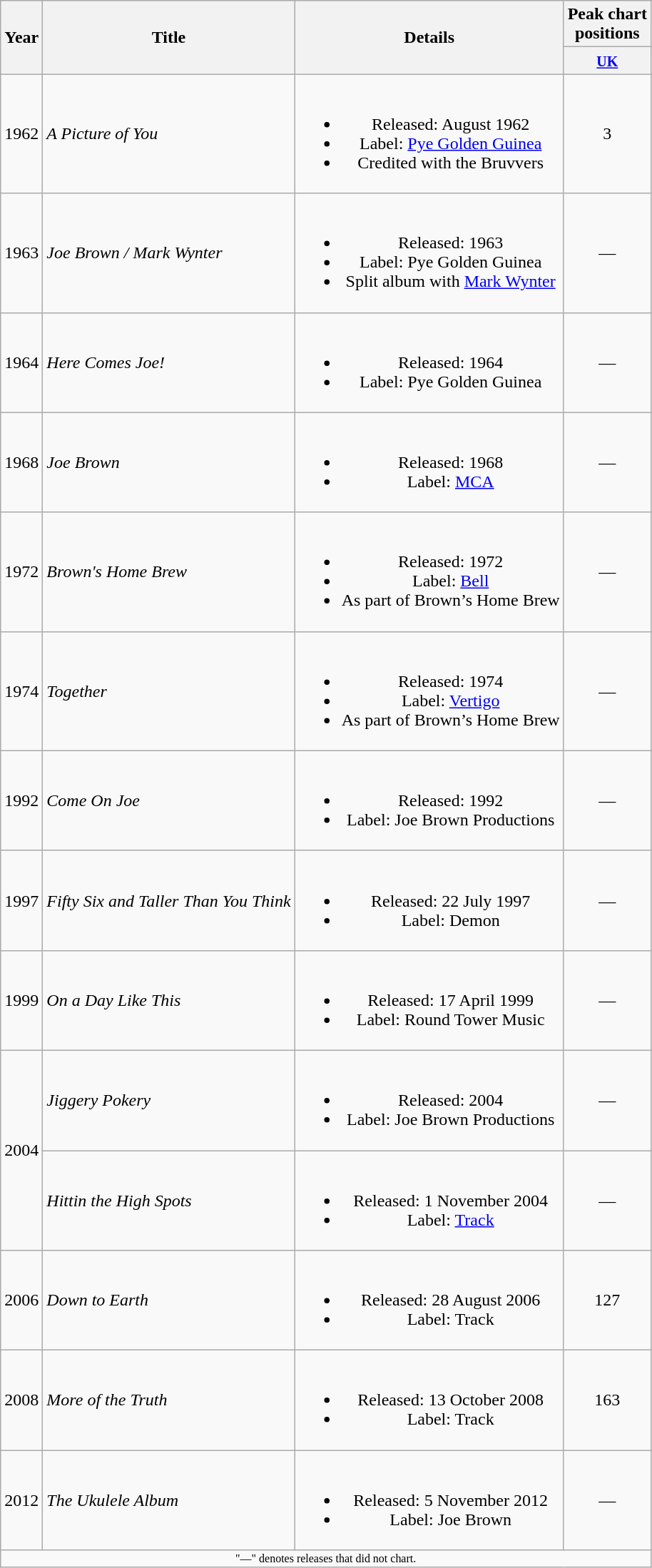<table class="wikitable" style="text-align:center">
<tr>
<th rowspan="2">Year</th>
<th rowspan="2">Title</th>
<th rowspan="2">Details</th>
<th>Peak chart<br>positions</th>
</tr>
<tr>
<th><small><a href='#'>UK</a></small><br></th>
</tr>
<tr>
<td>1962</td>
<td align="left"><em>A Picture of You</em></td>
<td><br><ul><li>Released: August 1962</li><li>Label: <a href='#'>Pye Golden Guinea</a></li><li>Credited with the Bruvvers</li></ul></td>
<td>3</td>
</tr>
<tr>
<td>1963</td>
<td align="left"><em>Joe Brown / Mark Wynter</em></td>
<td><br><ul><li>Released: 1963</li><li>Label: Pye Golden Guinea</li><li>Split album with <a href='#'>Mark Wynter</a></li></ul></td>
<td>—</td>
</tr>
<tr>
<td>1964</td>
<td align="left"><em>Here Comes Joe!</em></td>
<td><br><ul><li>Released: 1964</li><li>Label: Pye Golden Guinea</li></ul></td>
<td>—</td>
</tr>
<tr>
<td>1968</td>
<td align="left"><em>Joe Brown</em></td>
<td><br><ul><li>Released: 1968</li><li>Label: <a href='#'>MCA</a></li></ul></td>
<td>—</td>
</tr>
<tr>
<td>1972</td>
<td align="left"><em>Brown's Home Brew</em></td>
<td><br><ul><li>Released: 1972</li><li>Label: <a href='#'>Bell</a></li><li>As part of Brown’s Home Brew</li></ul></td>
<td>—</td>
</tr>
<tr>
<td>1974</td>
<td align="left"><em>Together</em></td>
<td><br><ul><li>Released: 1974</li><li>Label: <a href='#'>Vertigo</a></li><li>As part of Brown’s Home Brew</li></ul></td>
<td>—</td>
</tr>
<tr>
<td>1992</td>
<td align="left"><em>Come On Joe</em></td>
<td><br><ul><li>Released: 1992</li><li>Label: Joe Brown Productions</li></ul></td>
<td>—</td>
</tr>
<tr>
<td>1997</td>
<td align="left"><em>Fifty Six and Taller Than You Think</em></td>
<td><br><ul><li>Released: 22 July 1997</li><li>Label: Demon</li></ul></td>
<td>—</td>
</tr>
<tr>
<td>1999</td>
<td align="left"><em>On a Day Like This</em></td>
<td><br><ul><li>Released: 17 April 1999</li><li>Label: Round Tower Music</li></ul></td>
<td>—</td>
</tr>
<tr>
<td rowspan="2">2004</td>
<td align="left"><em>Jiggery Pokery</em></td>
<td><br><ul><li>Released: 2004</li><li>Label: Joe Brown Productions</li></ul></td>
<td>—</td>
</tr>
<tr>
<td align="left"><em>Hittin the High Spots</em></td>
<td><br><ul><li>Released: 1 November 2004</li><li>Label: <a href='#'>Track</a></li></ul></td>
<td>—</td>
</tr>
<tr>
<td>2006</td>
<td align="left"><em>Down to Earth</em></td>
<td><br><ul><li>Released: 28 August 2006</li><li>Label: Track</li></ul></td>
<td>127</td>
</tr>
<tr>
<td>2008</td>
<td align="left"><em>More of the Truth</em></td>
<td><br><ul><li>Released: 13 October 2008</li><li>Label: Track</li></ul></td>
<td>163</td>
</tr>
<tr>
<td>2012</td>
<td align="left"><em>The Ukulele Album</em></td>
<td><br><ul><li>Released: 5 November 2012</li><li>Label: Joe Brown</li></ul></td>
<td>—</td>
</tr>
<tr>
<td colspan="4" style="font-size:8pt">"—" denotes releases that did not chart.</td>
</tr>
</table>
